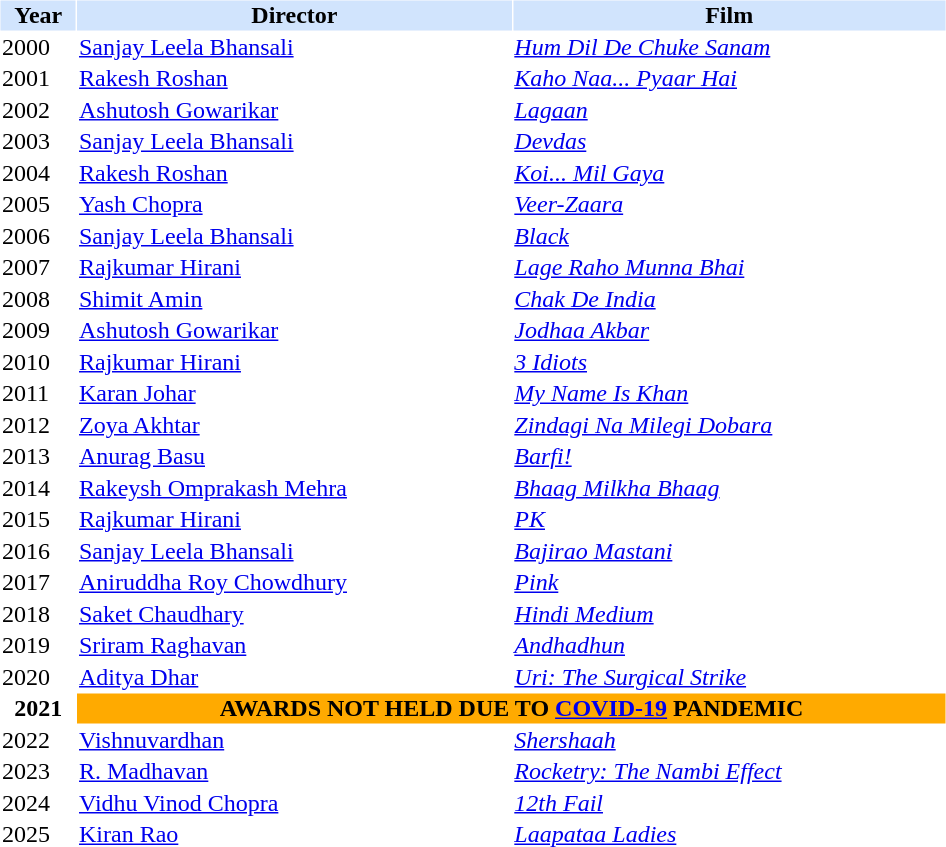<table cellspacing="1" cellpadding="1" border="0" width="50%">
<tr bgcolor="#d1e4fd">
<th>Year</th>
<th>Director</th>
<th>Film</th>
</tr>
<tr>
<td>2000</td>
<td><a href='#'>Sanjay Leela Bhansali</a></td>
<td><em><a href='#'>Hum Dil De Chuke Sanam</a></em></td>
</tr>
<tr>
<td>2001</td>
<td><a href='#'>Rakesh Roshan</a></td>
<td><em><a href='#'>Kaho Naa... Pyaar Hai</a></em></td>
</tr>
<tr>
<td>2002</td>
<td><a href='#'>Ashutosh Gowarikar</a></td>
<td><em><a href='#'>Lagaan</a></em></td>
</tr>
<tr>
<td>2003</td>
<td><a href='#'>Sanjay Leela Bhansali</a></td>
<td><em><a href='#'>Devdas</a></em></td>
</tr>
<tr>
<td>2004</td>
<td><a href='#'>Rakesh Roshan</a></td>
<td><em><a href='#'>Koi... Mil Gaya</a></em></td>
</tr>
<tr>
<td>2005</td>
<td><a href='#'>Yash Chopra</a></td>
<td><em><a href='#'>Veer-Zaara</a></em></td>
</tr>
<tr>
<td>2006</td>
<td><a href='#'>Sanjay Leela Bhansali</a></td>
<td><em><a href='#'>Black</a></em></td>
</tr>
<tr>
<td>2007</td>
<td><a href='#'>Rajkumar Hirani</a></td>
<td><em><a href='#'>Lage Raho Munna Bhai</a></em></td>
</tr>
<tr>
<td>2008</td>
<td><a href='#'>Shimit Amin</a></td>
<td><em><a href='#'>Chak De India</a></em></td>
</tr>
<tr>
<td>2009</td>
<td><a href='#'>Ashutosh Gowarikar</a></td>
<td><em><a href='#'>Jodhaa Akbar</a></em></td>
</tr>
<tr>
<td>2010</td>
<td><a href='#'>Rajkumar Hirani</a></td>
<td><em><a href='#'>3 Idiots</a></em></td>
</tr>
<tr>
<td>2011</td>
<td><a href='#'>Karan Johar</a></td>
<td><em><a href='#'>My Name Is Khan</a></em></td>
</tr>
<tr>
<td>2012</td>
<td><a href='#'>Zoya Akhtar</a></td>
<td><em><a href='#'>Zindagi Na Milegi Dobara</a></em></td>
</tr>
<tr>
<td>2013</td>
<td><a href='#'>Anurag Basu</a></td>
<td><em><a href='#'>Barfi!</a></em></td>
</tr>
<tr>
<td>2014</td>
<td><a href='#'>Rakeysh Omprakash Mehra</a></td>
<td><em><a href='#'>Bhaag Milkha Bhaag</a></em></td>
</tr>
<tr>
<td>2015</td>
<td><a href='#'>Rajkumar Hirani</a></td>
<td><em><a href='#'>PK</a></em></td>
</tr>
<tr>
<td>2016</td>
<td><a href='#'>Sanjay Leela Bhansali </a></td>
<td><em><a href='#'>Bajirao Mastani</a></em></td>
</tr>
<tr>
<td>2017</td>
<td><a href='#'>Aniruddha Roy Chowdhury</a></td>
<td><em><a href='#'>Pink</a></em></td>
</tr>
<tr>
<td>2018</td>
<td><a href='#'>Saket Chaudhary</a></td>
<td><em><a href='#'>Hindi Medium</a></em></td>
</tr>
<tr>
<td>2019</td>
<td><a href='#'>Sriram Raghavan</a></td>
<td><em><a href='#'>Andhadhun</a></em></td>
</tr>
<tr>
<td>2020</td>
<td><a href='#'>Aditya Dhar</a></td>
<td><em><a href='#'>Uri: The Surgical Strike</a></em></td>
</tr>
<tr>
<th scope="row" rowspan=1 style="text-align:center">2021<br></th>
<td colspan=4 rowspan= 1 style="background:#FFAA00; text-align:center"><strong>AWARDS NOT HELD DUE TO <a href='#'>COVID-19</a> PANDEMIC</strong></td>
</tr>
<tr>
<td>2022</td>
<td><a href='#'>Vishnuvardhan</a></td>
<td><em><a href='#'>Shershaah</a></em></td>
</tr>
<tr>
<td>2023</td>
<td><a href='#'>R. Madhavan</a></td>
<td><em><a href='#'>Rocketry: The Nambi Effect</a></em></td>
</tr>
<tr>
<td>2024</td>
<td><a href='#'>Vidhu Vinod Chopra</a></td>
<td><em><a href='#'>12th Fail</a></em></td>
</tr>
<tr>
<td>2025</td>
<td><a href='#'>Kiran Rao</a></td>
<td><a href='#'><em>Laapataa Ladies</em></a></td>
</tr>
</table>
